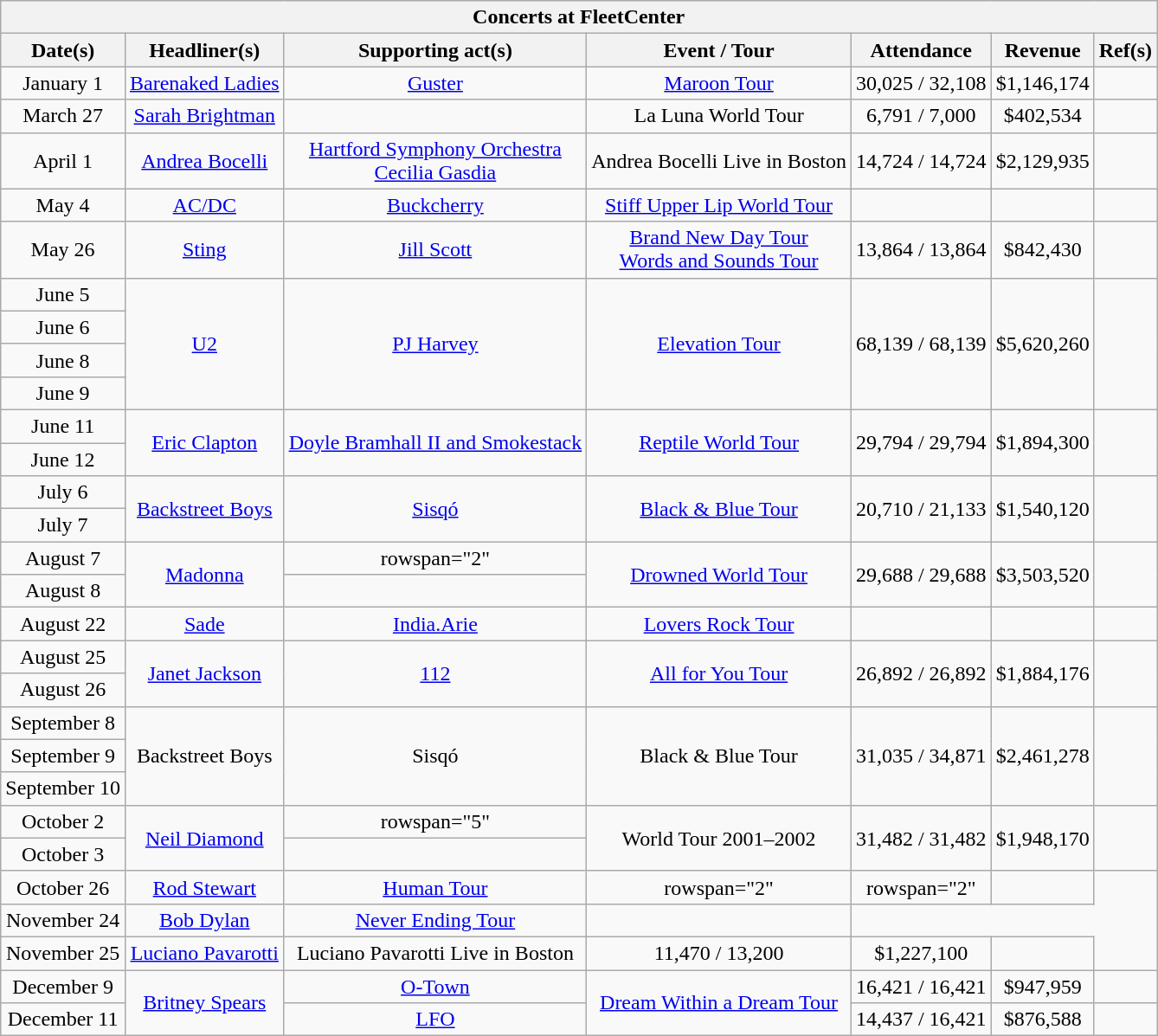<table class="wikitable mw-collapsible mw-collapsed" style="text-align:center;">
<tr>
<th colspan="7">Concerts at FleetCenter</th>
</tr>
<tr>
<th>Date(s)</th>
<th>Headliner(s)</th>
<th>Supporting act(s)</th>
<th>Event / Tour</th>
<th>Attendance</th>
<th>Revenue</th>
<th>Ref(s)</th>
</tr>
<tr>
<td>January 1</td>
<td><a href='#'>Barenaked Ladies</a></td>
<td><a href='#'>Guster</a></td>
<td><a href='#'>Maroon Tour</a></td>
<td>30,025 / 32,108</td>
<td>$1,146,174</td>
<td></td>
</tr>
<tr>
<td>March 27</td>
<td><a href='#'>Sarah Brightman</a></td>
<td></td>
<td>La Luna World Tour</td>
<td>6,791 / 7,000</td>
<td>$402,534</td>
<td></td>
</tr>
<tr>
<td>April 1</td>
<td><a href='#'>Andrea Bocelli</a></td>
<td><a href='#'>Hartford Symphony Orchestra</a><br><a href='#'>Cecilia Gasdia</a></td>
<td>Andrea Bocelli Live in Boston</td>
<td>14,724 / 14,724</td>
<td>$2,129,935</td>
<td></td>
</tr>
<tr>
<td>May 4</td>
<td><a href='#'>AC/DC</a></td>
<td><a href='#'>Buckcherry</a></td>
<td><a href='#'>Stiff Upper Lip World Tour</a></td>
<td></td>
<td></td>
<td></td>
</tr>
<tr>
<td>May 26</td>
<td><a href='#'>Sting</a></td>
<td><a href='#'>Jill Scott</a></td>
<td><a href='#'>Brand New Day Tour</a><br><a href='#'>Words and Sounds Tour</a></td>
<td>13,864 / 13,864</td>
<td>$842,430</td>
<td></td>
</tr>
<tr>
<td>June 5</td>
<td rowspan="4"><a href='#'>U2</a></td>
<td rowspan="4"><a href='#'>PJ Harvey</a></td>
<td rowspan="4"><a href='#'>Elevation Tour</a></td>
<td rowspan="4">68,139 / 68,139</td>
<td rowspan="4">$5,620,260</td>
<td rowspan="4"></td>
</tr>
<tr>
<td>June 6</td>
</tr>
<tr>
<td>June 8</td>
</tr>
<tr>
<td>June 9</td>
</tr>
<tr>
<td>June 11</td>
<td rowspan="2"><a href='#'>Eric Clapton</a></td>
<td rowspan="2"><a href='#'>Doyle Bramhall II and Smokestack</a></td>
<td rowspan="2"><a href='#'>Reptile World Tour</a></td>
<td rowspan="2">29,794 / 29,794</td>
<td rowspan="2">$1,894,300</td>
<td rowspan="2"></td>
</tr>
<tr>
<td>June 12</td>
</tr>
<tr>
<td>July 6</td>
<td rowspan="2"><a href='#'>Backstreet Boys</a></td>
<td rowspan="2"><a href='#'>Sisqó</a></td>
<td rowspan="2"><a href='#'>Black & Blue Tour</a></td>
<td rowspan="2">20,710 / 21,133</td>
<td rowspan="2">$1,540,120</td>
<td rowspan="2"></td>
</tr>
<tr>
<td>July 7</td>
</tr>
<tr>
<td>August 7</td>
<td rowspan="2"><a href='#'>Madonna</a></td>
<td>rowspan="2" </td>
<td rowspan="2"><a href='#'>Drowned World Tour</a></td>
<td rowspan="2">29,688 / 29,688</td>
<td rowspan="2">$3,503,520</td>
<td rowspan="2"></td>
</tr>
<tr>
<td>August 8</td>
</tr>
<tr>
<td>August 22</td>
<td><a href='#'>Sade</a></td>
<td><a href='#'>India.Arie</a></td>
<td><a href='#'>Lovers Rock Tour</a></td>
<td></td>
<td></td>
<td></td>
</tr>
<tr>
<td>August 25</td>
<td rowspan="2"><a href='#'>Janet Jackson</a></td>
<td rowspan="2"><a href='#'>112</a></td>
<td rowspan="2"><a href='#'>All for You Tour</a></td>
<td rowspan="2">26,892 / 26,892</td>
<td rowspan="2">$1,884,176</td>
<td rowspan="2"></td>
</tr>
<tr>
<td>August 26</td>
</tr>
<tr>
<td>September 8</td>
<td rowspan="3">Backstreet Boys</td>
<td rowspan="3">Sisqó</td>
<td rowspan="3">Black & Blue Tour</td>
<td rowspan="3">31,035 / 34,871</td>
<td rowspan="3">$2,461,278</td>
<td rowspan="3"></td>
</tr>
<tr>
<td>September 9</td>
</tr>
<tr>
<td>September 10</td>
</tr>
<tr>
<td>October 2</td>
<td rowspan="2"><a href='#'>Neil Diamond</a></td>
<td>rowspan="5" </td>
<td rowspan="2">World Tour 2001–2002</td>
<td rowspan="2">31,482 / 31,482</td>
<td rowspan="2">$1,948,170</td>
<td rowspan="2"></td>
</tr>
<tr>
<td>October 3</td>
</tr>
<tr>
<td>October 26</td>
<td><a href='#'>Rod Stewart</a></td>
<td><a href='#'>Human Tour</a></td>
<td>rowspan="2" </td>
<td>rowspan="2" </td>
<td></td>
</tr>
<tr>
<td>November 24</td>
<td><a href='#'>Bob Dylan</a></td>
<td><a href='#'>Never Ending Tour</a></td>
<td></td>
</tr>
<tr>
<td>November 25</td>
<td><a href='#'>Luciano Pavarotti</a></td>
<td>Luciano Pavarotti Live in Boston</td>
<td>11,470 / 13,200</td>
<td>$1,227,100</td>
<td></td>
</tr>
<tr>
<td>December 9</td>
<td rowspan="2"><a href='#'>Britney Spears</a></td>
<td><a href='#'>O-Town</a></td>
<td rowspan="2"><a href='#'>Dream Within a Dream Tour</a></td>
<td>16,421 / 16,421</td>
<td>$947,959</td>
<td></td>
</tr>
<tr>
<td>December 11</td>
<td><a href='#'>LFO</a></td>
<td>14,437 / 16,421</td>
<td>$876,588</td>
<td></td>
</tr>
</table>
